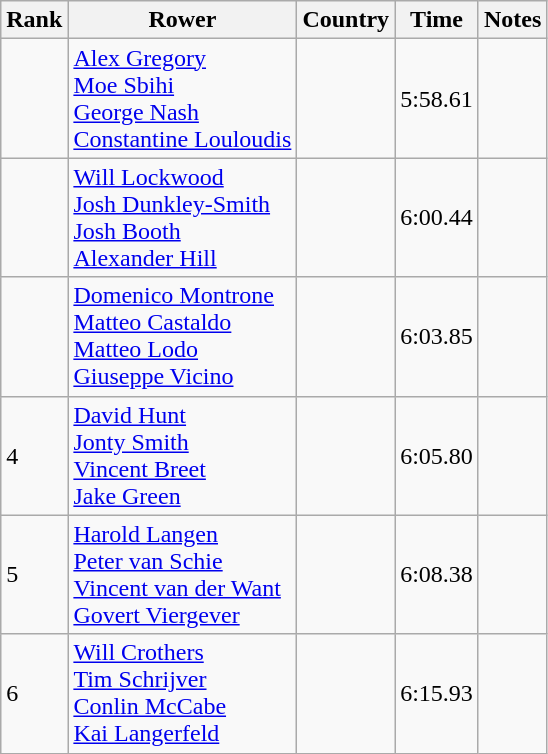<table class="wikitable">
<tr>
<th>Rank</th>
<th>Rower</th>
<th>Country</th>
<th>Time</th>
<th>Notes</th>
</tr>
<tr>
<td></td>
<td><a href='#'>Alex Gregory</a><br><a href='#'>Moe Sbihi</a><br><a href='#'>George Nash</a><br><a href='#'>Constantine Louloudis</a></td>
<td></td>
<td>5:58.61</td>
<td></td>
</tr>
<tr>
<td></td>
<td><a href='#'>Will Lockwood</a><br><a href='#'>Josh Dunkley-Smith</a><br><a href='#'>Josh Booth</a><br><a href='#'>Alexander Hill</a></td>
<td></td>
<td>6:00.44</td>
<td></td>
</tr>
<tr>
<td></td>
<td><a href='#'>Domenico Montrone</a><br><a href='#'>Matteo Castaldo</a><br><a href='#'>Matteo Lodo</a><br><a href='#'>Giuseppe Vicino</a></td>
<td></td>
<td>6:03.85</td>
<td></td>
</tr>
<tr>
<td>4</td>
<td><a href='#'>David Hunt</a><br><a href='#'>Jonty Smith</a><br><a href='#'>Vincent Breet</a><br><a href='#'>Jake Green</a></td>
<td></td>
<td>6:05.80</td>
<td></td>
</tr>
<tr>
<td>5</td>
<td><a href='#'>Harold Langen</a><br><a href='#'>Peter van Schie</a><br><a href='#'>Vincent van der Want</a><br><a href='#'>Govert Viergever</a></td>
<td></td>
<td>6:08.38</td>
<td></td>
</tr>
<tr>
<td>6</td>
<td><a href='#'>Will Crothers</a><br><a href='#'>Tim Schrijver</a><br><a href='#'>Conlin McCabe</a><br><a href='#'>Kai Langerfeld</a></td>
<td></td>
<td>6:15.93</td>
<td></td>
</tr>
</table>
